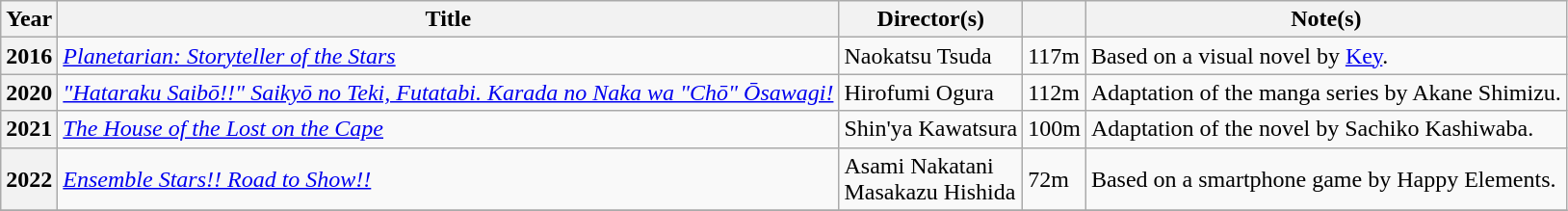<table class="wikitable sortable plainrowheaders">
<tr>
<th scope="col" class="unsortable" width=10>Year</th>
<th scope="col">Title</th>
<th scope="col">Director(s)</th>
<th scope="col"></th>
<th scope="col" class="unsortable">Note(s)</th>
</tr>
<tr>
<th scope="row">2016</th>
<td><em><a href='#'>Planetarian: Storyteller of the Stars</a></em></td>
<td>Naokatsu Tsuda</td>
<td>117m</td>
<td align=left>Based on a visual novel by <a href='#'>Key</a>.</td>
</tr>
<tr>
<th scope="row">2020</th>
<td><em><a href='#'>"Hataraku Saibō!!" Saikyō no Teki, Futatabi. Karada no Naka wa "Chō" Ōsawagi!</a></em></td>
<td>Hirofumi Ogura</td>
<td>112m</td>
<td align=left>Adaptation of the manga series by Akane Shimizu.</td>
</tr>
<tr>
<th scope="row">2021</th>
<td><em><a href='#'>The House of the Lost on the Cape</a></em></td>
<td>Shin'ya Kawatsura</td>
<td>100m</td>
<td align=left>Adaptation of the novel by Sachiko Kashiwaba.</td>
</tr>
<tr>
<th scope="row">2022</th>
<td><em><a href='#'>Ensemble Stars!! Road to Show!!</a></em></td>
<td>Asami Nakatani<br>Masakazu Hishida</td>
<td>72m</td>
<td align=left>Based on a smartphone game by Happy Elements.</td>
</tr>
<tr>
</tr>
</table>
